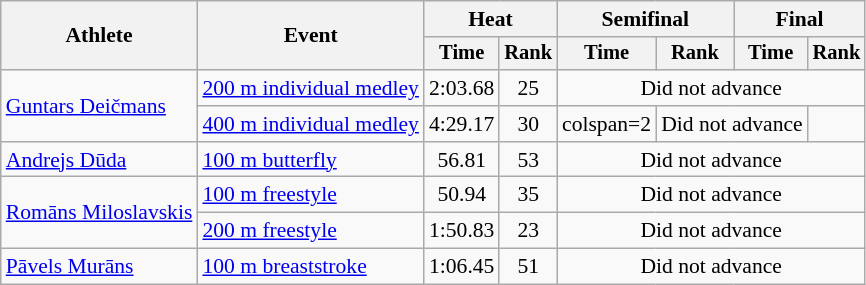<table class=wikitable style="font-size:90%">
<tr>
<th rowspan="2">Athlete</th>
<th rowspan="2">Event</th>
<th colspan="2">Heat</th>
<th colspan="2">Semifinal</th>
<th colspan="2">Final</th>
</tr>
<tr style="font-size:95%">
<th>Time</th>
<th>Rank</th>
<th>Time</th>
<th>Rank</th>
<th>Time</th>
<th>Rank</th>
</tr>
<tr align=center>
<td align=left rowspan=2><a href='#'>Guntars Deičmans</a></td>
<td align=left><a href='#'>200 m individual medley</a></td>
<td>2:03.68</td>
<td>25</td>
<td colspan=4>Did not advance</td>
</tr>
<tr align=center>
<td align=left><a href='#'>400 m individual medley</a></td>
<td>4:29.17</td>
<td>30</td>
<td>colspan=2 </td>
<td colspan=2>Did not advance</td>
</tr>
<tr align=center>
<td align=left><a href='#'>Andrejs Dūda</a></td>
<td align=left><a href='#'>100 m butterfly</a></td>
<td>56.81</td>
<td>53</td>
<td colspan=4>Did not advance</td>
</tr>
<tr align=center>
<td align=left rowspan=2><a href='#'>Romāns Miloslavskis</a></td>
<td align=left><a href='#'>100 m freestyle</a></td>
<td>50.94</td>
<td>35</td>
<td colspan=4>Did not advance</td>
</tr>
<tr align=center>
<td align=left><a href='#'>200 m freestyle</a></td>
<td>1:50.83</td>
<td>23</td>
<td colspan=4>Did not advance</td>
</tr>
<tr align=center>
<td align=left><a href='#'>Pāvels Murāns</a></td>
<td align=left><a href='#'>100 m breaststroke</a></td>
<td>1:06.45</td>
<td>51</td>
<td colspan=4>Did not advance</td>
</tr>
</table>
